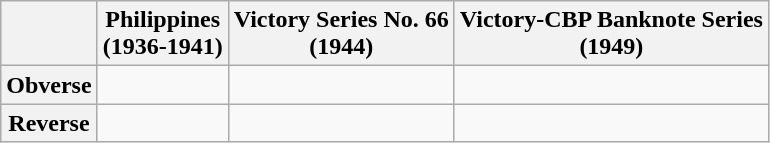<table class="wikitable">
<tr>
<th></th>
<th>Philippines <br>(1936-1941)</th>
<th>Victory Series No. 66<br>(1944)</th>
<th>Victory-CBP Banknote Series <br>(1949)</th>
</tr>
<tr>
<th>Obverse</th>
<td></td>
<td></td>
<td></td>
</tr>
<tr>
<th>Reverse</th>
<td></td>
<td></td>
<td></td>
</tr>
</table>
